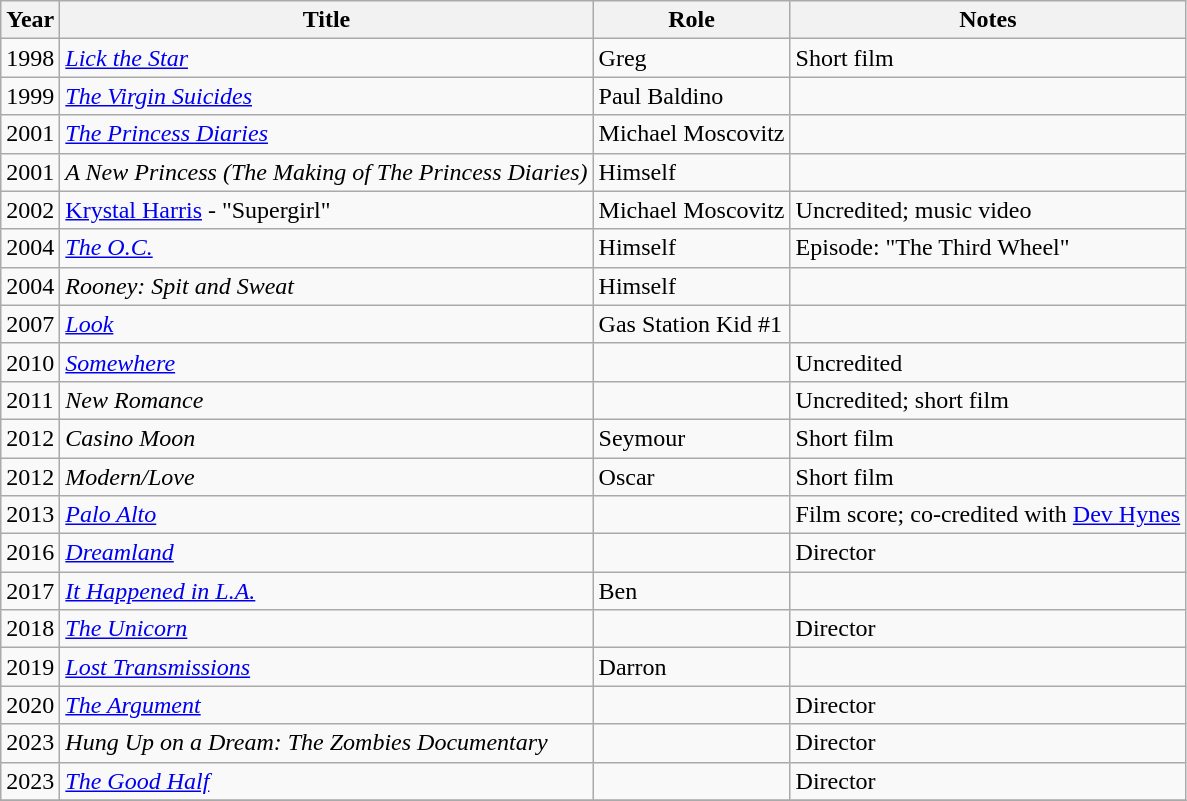<table class="wikitable sortable">
<tr>
<th>Year</th>
<th>Title</th>
<th>Role</th>
<th class="unsortable">Notes</th>
</tr>
<tr>
<td>1998</td>
<td><em><a href='#'>Lick the Star</a></em></td>
<td>Greg</td>
<td>Short film</td>
</tr>
<tr>
<td>1999</td>
<td><em><a href='#'>The Virgin Suicides</a></em></td>
<td>Paul Baldino</td>
<td></td>
</tr>
<tr>
<td>2001</td>
<td><em><a href='#'>The Princess Diaries</a></em></td>
<td>Michael Moscovitz</td>
<td></td>
</tr>
<tr>
<td>2001</td>
<td><em>A New Princess (The Making of The Princess Diaries)</em></td>
<td>Himself</td>
<td></td>
</tr>
<tr>
<td>2002</td>
<td><a href='#'>Krystal Harris</a> - "Supergirl"</td>
<td>Michael Moscovitz</td>
<td>Uncredited; music video</td>
</tr>
<tr>
<td>2004</td>
<td><em><a href='#'>The O.C.</a></em></td>
<td>Himself</td>
<td>Episode: "The Third Wheel"</td>
</tr>
<tr>
<td>2004</td>
<td><em>Rooney: Spit and Sweat</em></td>
<td>Himself</td>
<td></td>
</tr>
<tr>
<td>2007</td>
<td><em><a href='#'>Look</a></em></td>
<td>Gas Station Kid #1</td>
<td></td>
</tr>
<tr>
<td>2010</td>
<td><em><a href='#'>Somewhere</a></em></td>
<td></td>
<td>Uncredited</td>
</tr>
<tr>
<td>2011</td>
<td><em>New Romance</em></td>
<td></td>
<td>Uncredited; short film</td>
</tr>
<tr>
<td>2012</td>
<td><em>Casino Moon</em></td>
<td>Seymour</td>
<td>Short film</td>
</tr>
<tr>
<td>2012</td>
<td><em>Modern/Love</em></td>
<td>Oscar</td>
<td>Short film</td>
</tr>
<tr>
<td>2013</td>
<td><em><a href='#'>Palo Alto</a></em></td>
<td></td>
<td>Film score; co-credited with <a href='#'>Dev Hynes</a></td>
</tr>
<tr>
<td>2016</td>
<td><em><a href='#'>Dreamland</a></em></td>
<td></td>
<td>Director</td>
</tr>
<tr>
<td>2017</td>
<td><em><a href='#'>It Happened in L.A.</a></em></td>
<td>Ben</td>
<td></td>
</tr>
<tr>
<td>2018</td>
<td><em><a href='#'>The Unicorn</a></em></td>
<td></td>
<td>Director</td>
</tr>
<tr>
<td>2019</td>
<td><em><a href='#'>Lost Transmissions</a></em></td>
<td>Darron</td>
<td></td>
</tr>
<tr>
<td>2020</td>
<td><em><a href='#'>The Argument</a></em></td>
<td></td>
<td>Director</td>
</tr>
<tr>
<td>2023</td>
<td><em>Hung Up on a Dream: The Zombies Documentary</em></td>
<td></td>
<td>Director</td>
</tr>
<tr>
<td>2023</td>
<td><em><a href='#'>The Good Half</a></em></td>
<td></td>
<td>Director</td>
</tr>
<tr>
</tr>
</table>
